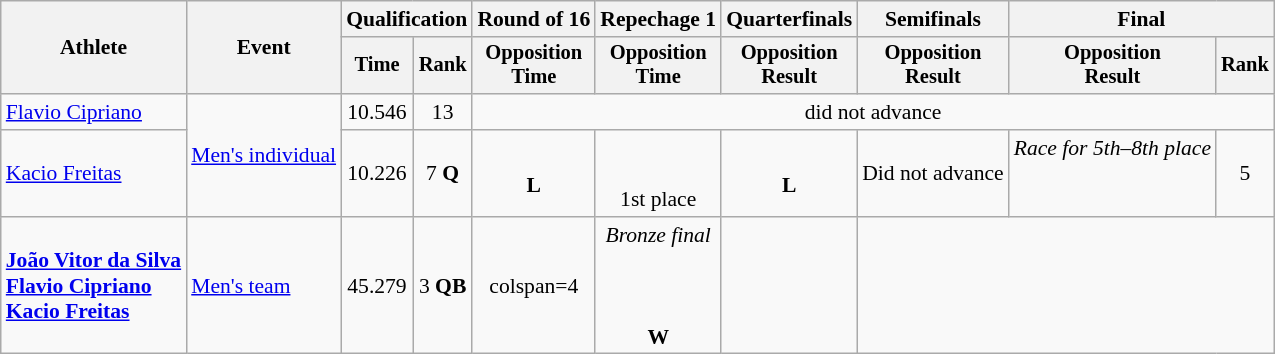<table class=wikitable style="font-size:90%;">
<tr>
<th rowspan=2>Athlete</th>
<th rowspan=2>Event</th>
<th colspan=2>Qualification</th>
<th>Round of 16</th>
<th>Repechage 1</th>
<th>Quarterfinals</th>
<th>Semifinals</th>
<th colspan=2>Final</th>
</tr>
<tr style="font-size:95%">
<th>Time</th>
<th>Rank</th>
<th>Opposition<br>Time</th>
<th>Opposition<br>Time</th>
<th>Opposition<br>Result</th>
<th>Opposition<br>Result</th>
<th>Opposition<br>Result</th>
<th>Rank</th>
</tr>
<tr align=center>
<td align=left><a href='#'>Flavio Cipriano</a></td>
<td align=left rowspan=2><a href='#'>Men's individual</a></td>
<td>10.546</td>
<td>13</td>
<td colspan=6>did not advance</td>
</tr>
<tr align=center>
<td align=left><a href='#'>Kacio Freitas</a></td>
<td>10.226</td>
<td>7 <strong>Q</strong></td>
<td><br><strong>L</strong></td>
<td><br><br>1st place</td>
<td><br><strong>L</strong></td>
<td>Did not advance</td>
<td><em>Race for 5th–8th place</em><br><br><br></td>
<td>5 </td>
</tr>
<tr align=center>
<td align=left><strong><a href='#'>João Vitor da Silva</a></strong><br><strong><a href='#'>Flavio Cipriano</a></strong><br><strong><a href='#'>Kacio Freitas</a></strong></td>
<td align=left><a href='#'>Men's team</a></td>
<td>45.279</td>
<td>3 <strong>QB</strong></td>
<td>colspan=4 </td>
<td><em>Bronze final</em><br><br><br><br><strong>W</strong></td>
<td> </td>
</tr>
</table>
